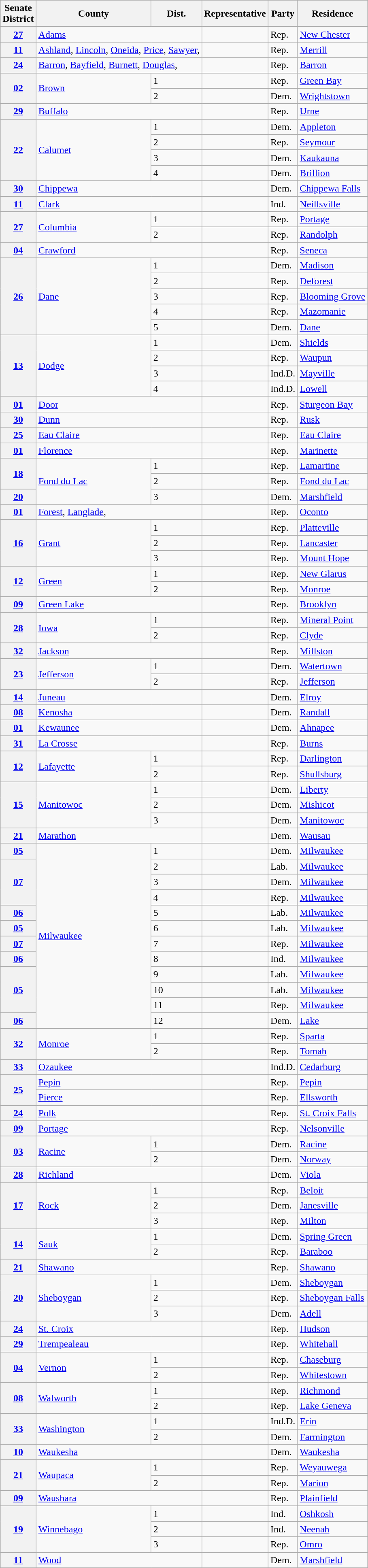<table class="wikitable sortable">
<tr>
<th>Senate<br>District</th>
<th>County</th>
<th>Dist.</th>
<th>Representative</th>
<th>Party</th>
<th>Residence</th>
</tr>
<tr>
<th><a href='#'>27</a></th>
<td text-align="left" colspan="2"><a href='#'>Adams</a> </td>
<td></td>
<td>Rep.</td>
<td><a href='#'>New Chester</a></td>
</tr>
<tr>
<th><a href='#'>11</a></th>
<td text-align="left" colspan="2"><a href='#'>Ashland</a>, <a href='#'>Lincoln</a>, <a href='#'>Oneida</a>, <a href='#'>Price</a>, <a href='#'>Sawyer</a>, </td>
<td></td>
<td>Rep.</td>
<td><a href='#'>Merrill</a></td>
</tr>
<tr>
<th><a href='#'>24</a></th>
<td text-align="left" colspan="2"><a href='#'>Barron</a>, <a href='#'>Bayfield</a>, <a href='#'>Burnett</a>, <a href='#'>Douglas</a>, </td>
<td></td>
<td>Rep.</td>
<td><a href='#'>Barron</a></td>
</tr>
<tr>
<th rowspan="2"><a href='#'>02</a></th>
<td text-align="left" rowspan="2"><a href='#'>Brown</a></td>
<td>1</td>
<td></td>
<td>Rep.</td>
<td><a href='#'>Green Bay</a></td>
</tr>
<tr>
<td>2</td>
<td></td>
<td>Dem.</td>
<td><a href='#'>Wrightstown</a></td>
</tr>
<tr>
<th><a href='#'>29</a></th>
<td text-align="left" colspan="2"><a href='#'>Buffalo</a></td>
<td></td>
<td>Rep.</td>
<td><a href='#'>Urne</a></td>
</tr>
<tr>
<th rowspan="4"><a href='#'>22</a></th>
<td text-align="left" rowspan="4"><a href='#'>Calumet</a> </td>
<td>1</td>
<td></td>
<td>Dem.</td>
<td><a href='#'>Appleton</a></td>
</tr>
<tr>
<td>2</td>
<td></td>
<td>Rep.</td>
<td><a href='#'>Seymour</a></td>
</tr>
<tr>
<td>3</td>
<td></td>
<td>Dem.</td>
<td><a href='#'>Kaukauna</a></td>
</tr>
<tr>
<td>4</td>
<td></td>
<td>Dem.</td>
<td><a href='#'>Brillion</a></td>
</tr>
<tr>
<th><a href='#'>30</a></th>
<td text-align="left" colspan="2"><a href='#'>Chippewa</a></td>
<td></td>
<td>Dem.</td>
<td><a href='#'>Chippewa Falls</a></td>
</tr>
<tr>
<th><a href='#'>11</a></th>
<td text-align="left" colspan="2"><a href='#'>Clark</a></td>
<td></td>
<td>Ind.</td>
<td><a href='#'>Neillsville</a></td>
</tr>
<tr>
<th rowspan="2"><a href='#'>27</a></th>
<td text-align="left" rowspan="2"><a href='#'>Columbia</a></td>
<td>1</td>
<td></td>
<td>Rep.</td>
<td><a href='#'>Portage</a></td>
</tr>
<tr>
<td>2</td>
<td></td>
<td>Rep.</td>
<td><a href='#'>Randolph</a></td>
</tr>
<tr>
<th><a href='#'>04</a></th>
<td text-align="left" colspan="2"><a href='#'>Crawford</a></td>
<td></td>
<td>Rep.</td>
<td><a href='#'>Seneca</a></td>
</tr>
<tr>
<th rowspan="5"><a href='#'>26</a></th>
<td text-align="left" rowspan="5"><a href='#'>Dane</a></td>
<td>1</td>
<td></td>
<td>Dem.</td>
<td><a href='#'>Madison</a></td>
</tr>
<tr>
<td>2</td>
<td></td>
<td>Rep.</td>
<td><a href='#'>Deforest</a></td>
</tr>
<tr>
<td>3</td>
<td></td>
<td>Rep.</td>
<td><a href='#'>Blooming Grove</a></td>
</tr>
<tr>
<td>4</td>
<td></td>
<td>Rep.</td>
<td><a href='#'>Mazomanie</a></td>
</tr>
<tr>
<td>5</td>
<td></td>
<td>Dem.</td>
<td><a href='#'>Dane</a></td>
</tr>
<tr>
<th rowspan="4"><a href='#'>13</a></th>
<td text-align="left" rowspan="4"><a href='#'>Dodge</a></td>
<td>1</td>
<td></td>
<td>Dem.</td>
<td><a href='#'>Shields</a></td>
</tr>
<tr>
<td>2</td>
<td></td>
<td>Rep.</td>
<td><a href='#'>Waupun</a></td>
</tr>
<tr>
<td>3</td>
<td></td>
<td>Ind.D.</td>
<td><a href='#'>Mayville</a></td>
</tr>
<tr>
<td>4</td>
<td></td>
<td>Ind.D.</td>
<td><a href='#'>Lowell</a></td>
</tr>
<tr>
<th><a href='#'>01</a></th>
<td text-align="left" colspan="2"><a href='#'>Door</a></td>
<td></td>
<td>Rep.</td>
<td><a href='#'>Sturgeon Bay</a></td>
</tr>
<tr>
<th><a href='#'>30</a></th>
<td text-align="left" colspan="2"><a href='#'>Dunn</a></td>
<td></td>
<td>Rep.</td>
<td><a href='#'>Rusk</a></td>
</tr>
<tr>
<th><a href='#'>25</a></th>
<td text-align="left" colspan="2"><a href='#'>Eau Claire</a></td>
<td></td>
<td>Rep.</td>
<td><a href='#'>Eau Claire</a></td>
</tr>
<tr>
<th><a href='#'>01</a></th>
<td text-align="left" colspan="2"><a href='#'>Florence</a> </td>
<td></td>
<td>Rep.</td>
<td><a href='#'>Marinette</a></td>
</tr>
<tr>
<th rowspan="2"><a href='#'>18</a></th>
<td text-align="left" rowspan="3"><a href='#'>Fond du Lac</a></td>
<td>1</td>
<td></td>
<td>Rep.</td>
<td><a href='#'>Lamartine</a></td>
</tr>
<tr>
<td>2</td>
<td></td>
<td>Rep.</td>
<td><a href='#'>Fond du Lac</a></td>
</tr>
<tr>
<th><a href='#'>20</a></th>
<td>3</td>
<td></td>
<td>Dem.</td>
<td><a href='#'>Marshfield</a></td>
</tr>
<tr>
<th><a href='#'>01</a></th>
<td text-align="left" colspan="2"><a href='#'>Forest</a>, <a href='#'>Langlade</a>, </td>
<td></td>
<td>Rep.</td>
<td><a href='#'>Oconto</a></td>
</tr>
<tr>
<th rowspan="3"><a href='#'>16</a></th>
<td text-align="left" rowspan="3"><a href='#'>Grant</a></td>
<td>1</td>
<td></td>
<td>Rep.</td>
<td><a href='#'>Platteville</a></td>
</tr>
<tr>
<td>2</td>
<td></td>
<td>Rep.</td>
<td><a href='#'>Lancaster</a></td>
</tr>
<tr>
<td>3</td>
<td></td>
<td>Rep.</td>
<td><a href='#'>Mount Hope</a></td>
</tr>
<tr>
<th rowspan="2"><a href='#'>12</a></th>
<td text-align="left" rowspan="2"><a href='#'>Green</a></td>
<td>1</td>
<td></td>
<td>Rep.</td>
<td><a href='#'>New Glarus</a></td>
</tr>
<tr>
<td>2</td>
<td></td>
<td>Rep.</td>
<td><a href='#'>Monroe</a></td>
</tr>
<tr>
<th><a href='#'>09</a></th>
<td text-align="left" colspan="2"><a href='#'>Green Lake</a></td>
<td></td>
<td>Rep.</td>
<td><a href='#'>Brooklyn</a></td>
</tr>
<tr>
<th rowspan="2"><a href='#'>28</a></th>
<td text-align="left" rowspan="2"><a href='#'>Iowa</a></td>
<td>1</td>
<td></td>
<td>Rep.</td>
<td><a href='#'>Mineral Point</a></td>
</tr>
<tr>
<td>2</td>
<td></td>
<td>Rep.</td>
<td><a href='#'>Clyde</a></td>
</tr>
<tr>
<th><a href='#'>32</a></th>
<td text-align="left" colspan="2"><a href='#'>Jackson</a></td>
<td></td>
<td>Rep.</td>
<td><a href='#'>Millston</a></td>
</tr>
<tr>
<th rowspan="2"><a href='#'>23</a></th>
<td text-align="left" rowspan="2"><a href='#'>Jefferson</a></td>
<td>1</td>
<td></td>
<td>Dem.</td>
<td><a href='#'>Watertown</a></td>
</tr>
<tr>
<td>2</td>
<td></td>
<td>Rep.</td>
<td><a href='#'>Jefferson</a></td>
</tr>
<tr>
<th><a href='#'>14</a></th>
<td text-align="left" colspan="2"><a href='#'>Juneau</a></td>
<td></td>
<td>Dem.</td>
<td><a href='#'>Elroy</a></td>
</tr>
<tr>
<th><a href='#'>08</a></th>
<td text-align="left" colspan="2"><a href='#'>Kenosha</a></td>
<td></td>
<td>Dem.</td>
<td><a href='#'>Randall</a></td>
</tr>
<tr>
<th><a href='#'>01</a></th>
<td text-align="left" colspan="2"><a href='#'>Kewaunee</a></td>
<td></td>
<td>Dem.</td>
<td><a href='#'>Ahnapee</a></td>
</tr>
<tr>
<th><a href='#'>31</a></th>
<td text-align="left" colspan="2"><a href='#'>La Crosse</a></td>
<td></td>
<td>Rep.</td>
<td><a href='#'>Burns</a></td>
</tr>
<tr>
<th rowspan="2"><a href='#'>12</a></th>
<td text-align="left" rowspan="2"><a href='#'>Lafayette</a></td>
<td>1</td>
<td></td>
<td>Rep.</td>
<td><a href='#'>Darlington</a></td>
</tr>
<tr>
<td>2</td>
<td></td>
<td>Rep.</td>
<td><a href='#'>Shullsburg</a></td>
</tr>
<tr>
<th rowspan="3"><a href='#'>15</a></th>
<td text-align="left" rowspan="3"><a href='#'>Manitowoc</a></td>
<td>1</td>
<td></td>
<td>Dem.</td>
<td><a href='#'>Liberty</a></td>
</tr>
<tr>
<td>2</td>
<td></td>
<td>Dem.</td>
<td><a href='#'>Mishicot</a></td>
</tr>
<tr>
<td>3</td>
<td></td>
<td>Dem.</td>
<td><a href='#'>Manitowoc</a></td>
</tr>
<tr>
<th><a href='#'>21</a></th>
<td text-align="left" colspan="2"><a href='#'>Marathon</a></td>
<td></td>
<td>Dem.</td>
<td><a href='#'>Wausau</a></td>
</tr>
<tr>
<th><a href='#'>05</a></th>
<td text-align="left" rowspan="12"><a href='#'>Milwaukee</a></td>
<td>1</td>
<td></td>
<td>Dem.</td>
<td><a href='#'>Milwaukee</a></td>
</tr>
<tr>
<th rowspan="3"><a href='#'>07</a></th>
<td>2</td>
<td></td>
<td>Lab.</td>
<td><a href='#'>Milwaukee</a></td>
</tr>
<tr>
<td>3</td>
<td></td>
<td>Dem.</td>
<td><a href='#'>Milwaukee</a></td>
</tr>
<tr>
<td>4</td>
<td></td>
<td>Rep.</td>
<td><a href='#'>Milwaukee</a></td>
</tr>
<tr>
<th><a href='#'>06</a></th>
<td>5</td>
<td></td>
<td>Lab.</td>
<td><a href='#'>Milwaukee</a></td>
</tr>
<tr>
<th><a href='#'>05</a></th>
<td>6</td>
<td></td>
<td>Lab.</td>
<td><a href='#'>Milwaukee</a></td>
</tr>
<tr>
<th><a href='#'>07</a></th>
<td>7</td>
<td></td>
<td>Rep.</td>
<td><a href='#'>Milwaukee</a></td>
</tr>
<tr>
<th><a href='#'>06</a></th>
<td>8</td>
<td></td>
<td>Ind.</td>
<td><a href='#'>Milwaukee</a></td>
</tr>
<tr>
<th rowspan="3"><a href='#'>05</a></th>
<td>9</td>
<td></td>
<td>Lab.</td>
<td><a href='#'>Milwaukee</a></td>
</tr>
<tr>
<td>10</td>
<td></td>
<td>Lab.</td>
<td><a href='#'>Milwaukee</a></td>
</tr>
<tr>
<td>11</td>
<td></td>
<td>Rep.</td>
<td><a href='#'>Milwaukee</a></td>
</tr>
<tr>
<th><a href='#'>06</a></th>
<td>12</td>
<td></td>
<td>Dem.</td>
<td><a href='#'>Lake</a></td>
</tr>
<tr>
<th rowspan="2"><a href='#'>32</a></th>
<td text-align="left" rowspan="2"><a href='#'>Monroe</a></td>
<td>1</td>
<td></td>
<td>Rep.</td>
<td><a href='#'>Sparta</a></td>
</tr>
<tr>
<td>2</td>
<td></td>
<td>Rep.</td>
<td><a href='#'>Tomah</a></td>
</tr>
<tr>
<th><a href='#'>33</a></th>
<td text-align="left" colspan="2"><a href='#'>Ozaukee</a></td>
<td></td>
<td>Ind.D.</td>
<td><a href='#'>Cedarburg</a></td>
</tr>
<tr>
<th rowspan="2"><a href='#'>25</a></th>
<td text-align="left" colspan="2"><a href='#'>Pepin</a></td>
<td></td>
<td>Rep.</td>
<td><a href='#'>Pepin</a></td>
</tr>
<tr>
<td text-align="left" colspan="2"><a href='#'>Pierce</a></td>
<td></td>
<td>Rep.</td>
<td><a href='#'>Ellsworth</a></td>
</tr>
<tr>
<th><a href='#'>24</a></th>
<td text-align="left" colspan="2"><a href='#'>Polk</a></td>
<td></td>
<td>Rep.</td>
<td><a href='#'>St. Croix Falls</a></td>
</tr>
<tr>
<th><a href='#'>09</a></th>
<td text-align="left" colspan="2"><a href='#'>Portage</a></td>
<td></td>
<td>Rep.</td>
<td><a href='#'>Nelsonville</a></td>
</tr>
<tr>
<th rowspan="2"><a href='#'>03</a></th>
<td text-align="left" rowspan="2"><a href='#'>Racine</a></td>
<td>1</td>
<td></td>
<td>Dem.</td>
<td><a href='#'>Racine</a></td>
</tr>
<tr>
<td>2</td>
<td></td>
<td>Dem.</td>
<td><a href='#'>Norway</a></td>
</tr>
<tr>
<th><a href='#'>28</a></th>
<td text-align="left" colspan="2"><a href='#'>Richland</a></td>
<td></td>
<td>Dem.</td>
<td><a href='#'>Viola</a></td>
</tr>
<tr>
<th rowspan="3"><a href='#'>17</a></th>
<td text-align="left" rowspan="3"><a href='#'>Rock</a></td>
<td>1</td>
<td></td>
<td>Rep.</td>
<td><a href='#'>Beloit</a></td>
</tr>
<tr>
<td>2</td>
<td></td>
<td>Dem.</td>
<td><a href='#'>Janesville</a></td>
</tr>
<tr>
<td>3</td>
<td></td>
<td>Rep.</td>
<td><a href='#'>Milton</a></td>
</tr>
<tr>
<th rowspan="2"><a href='#'>14</a></th>
<td text-align="left" rowspan="2"><a href='#'>Sauk</a></td>
<td>1</td>
<td></td>
<td>Dem.</td>
<td><a href='#'>Spring Green</a></td>
</tr>
<tr>
<td>2</td>
<td></td>
<td>Rep.</td>
<td><a href='#'>Baraboo</a></td>
</tr>
<tr>
<th><a href='#'>21</a></th>
<td text-align="left" colspan="2"><a href='#'>Shawano</a></td>
<td></td>
<td>Rep.</td>
<td><a href='#'>Shawano</a></td>
</tr>
<tr>
<th rowspan="3"><a href='#'>20</a></th>
<td text-align="left" rowspan="3"><a href='#'>Sheboygan</a></td>
<td>1</td>
<td></td>
<td>Dem.</td>
<td><a href='#'>Sheboygan</a></td>
</tr>
<tr>
<td>2</td>
<td></td>
<td>Rep.</td>
<td><a href='#'>Sheboygan Falls</a></td>
</tr>
<tr>
<td>3</td>
<td></td>
<td>Dem.</td>
<td><a href='#'>Adell</a></td>
</tr>
<tr>
<th><a href='#'>24</a></th>
<td text-align="left" colspan="2"><a href='#'>St. Croix</a></td>
<td></td>
<td>Rep.</td>
<td><a href='#'>Hudson</a></td>
</tr>
<tr>
<th><a href='#'>29</a></th>
<td text-align="left" colspan="2"><a href='#'>Trempealeau</a></td>
<td></td>
<td>Rep.</td>
<td><a href='#'>Whitehall</a></td>
</tr>
<tr>
<th rowspan="2"><a href='#'>04</a></th>
<td text-align="left" rowspan="2"><a href='#'>Vernon</a></td>
<td>1</td>
<td></td>
<td>Rep.</td>
<td><a href='#'>Chaseburg</a></td>
</tr>
<tr>
<td>2</td>
<td></td>
<td>Rep.</td>
<td><a href='#'>Whitestown</a></td>
</tr>
<tr>
<th rowspan="2"><a href='#'>08</a></th>
<td text-align="left" rowspan="2"><a href='#'>Walworth</a></td>
<td>1</td>
<td></td>
<td>Rep.</td>
<td><a href='#'>Richmond</a></td>
</tr>
<tr>
<td>2</td>
<td></td>
<td>Rep.</td>
<td><a href='#'>Lake Geneva</a></td>
</tr>
<tr>
<th rowspan="2"><a href='#'>33</a></th>
<td text-align="left" rowspan="2"><a href='#'>Washington</a></td>
<td>1</td>
<td></td>
<td>Ind.D.</td>
<td><a href='#'>Erin</a></td>
</tr>
<tr>
<td>2</td>
<td></td>
<td>Dem.</td>
<td><a href='#'>Farmington</a></td>
</tr>
<tr>
<th><a href='#'>10</a></th>
<td text-align="left" colspan="2"><a href='#'>Waukesha</a></td>
<td></td>
<td>Dem.</td>
<td><a href='#'>Waukesha</a></td>
</tr>
<tr>
<th rowspan="2"><a href='#'>21</a></th>
<td text-align="left" rowspan="2"><a href='#'>Waupaca</a></td>
<td>1</td>
<td></td>
<td>Rep.</td>
<td><a href='#'>Weyauwega</a></td>
</tr>
<tr>
<td>2</td>
<td></td>
<td>Rep.</td>
<td><a href='#'>Marion</a></td>
</tr>
<tr>
<th><a href='#'>09</a></th>
<td text-align="left" colspan="2"><a href='#'>Waushara</a></td>
<td></td>
<td>Rep.</td>
<td><a href='#'>Plainfield</a></td>
</tr>
<tr>
<th rowspan="3"><a href='#'>19</a></th>
<td text-align="left" rowspan="3"><a href='#'>Winnebago</a></td>
<td>1</td>
<td></td>
<td>Ind.</td>
<td><a href='#'>Oshkosh</a></td>
</tr>
<tr>
<td>2</td>
<td></td>
<td>Ind.</td>
<td><a href='#'>Neenah</a></td>
</tr>
<tr>
<td>3</td>
<td></td>
<td>Rep.</td>
<td><a href='#'>Omro</a></td>
</tr>
<tr>
<th><a href='#'>11</a></th>
<td text-align="left" colspan="2"><a href='#'>Wood</a></td>
<td></td>
<td>Dem.</td>
<td><a href='#'>Marshfield</a></td>
</tr>
</table>
